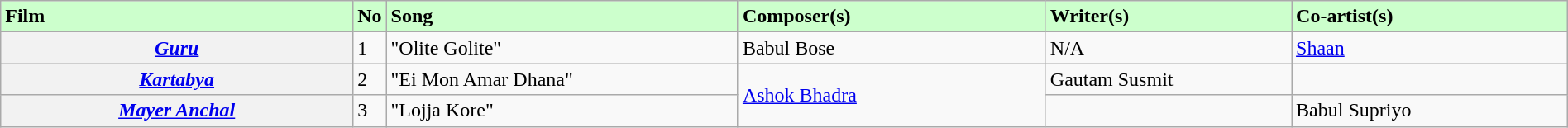<table class="wikitable plainrowheaders" style="width:100%; textcolor:#000">
<tr style="background:#cfc; text-align:"center;">
<td scope="col" style="width:23%;"><strong>Film</strong></td>
<td><strong>No</strong></td>
<td scope="col" style="width:23%;"><strong>Song</strong></td>
<td scope="col" style="width:20%;"><strong>Composer(s)</strong></td>
<td scope="col" style="width:16%;"><strong>Writer(s)</strong></td>
<td scope="col" style="width:18%;"><strong>Co-artist(s)</strong></td>
</tr>
<tr>
<th scope="row"><em><a href='#'>Guru</a></em></th>
<td>1</td>
<td>"Olite Golite"</td>
<td>Babul Bose</td>
<td>N/A</td>
<td><a href='#'>Shaan</a></td>
</tr>
<tr>
<th scope="row"><em><a href='#'>Kartabya</a></em></th>
<td>2</td>
<td>"Ei Mon Amar Dhana"</td>
<td rowspan="2"><a href='#'>Ashok Bhadra</a></td>
<td>Gautam Susmit</td>
<td></td>
</tr>
<tr>
<th scope="row"><em><a href='#'>Mayer Anchal</a></em></th>
<td>3</td>
<td>"Lojja Kore"</td>
<td></td>
<td>Babul Supriyo</td>
</tr>
</table>
